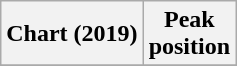<table class="wikitable plainrowheaders sortable" border="1">
<tr>
<th scope="col">Chart (2019)</th>
<th scope="col">Peak<br>position</th>
</tr>
<tr>
</tr>
</table>
